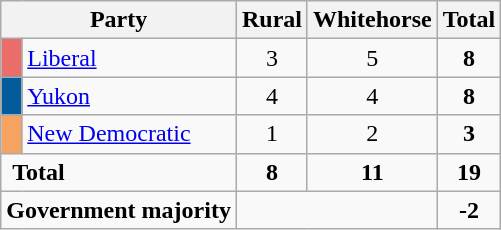<table class="wikitable" style="text-align:center;">
<tr>
<th colspan=2>Party</th>
<th>Rural</th>
<th>Whitehorse</th>
<th>Total</th>
</tr>
<tr>
<td bgcolor="#EA6D6A"> </td>
<td style="text-align:left;"><a href='#'>Liberal</a></td>
<td>3</td>
<td>5</td>
<td><strong>8</strong></td>
</tr>
<tr>
<td bgcolor="#035B9B"> </td>
<td style="text-align:left;"><a href='#'>Yukon</a></td>
<td>4</td>
<td>4</td>
<td><strong>8</strong></td>
</tr>
<tr>
<td bgcolor="#F4A460"> </td>
<td style="text-align:left;"><a href='#'>New Democratic</a></td>
<td>1</td>
<td>2</td>
<td><strong>3</strong></td>
</tr>
<tr>
<td style="text-align:left;" colspan=2> <strong>Total</strong></td>
<td><strong>8</strong></td>
<td><strong>11</strong></td>
<td><strong>19</strong></td>
</tr>
<tr>
<td style="text-align:left;" colspan=2><strong>Government majority</strong></td>
<td colspan=2></td>
<td><strong>-2</strong></td>
</tr>
</table>
